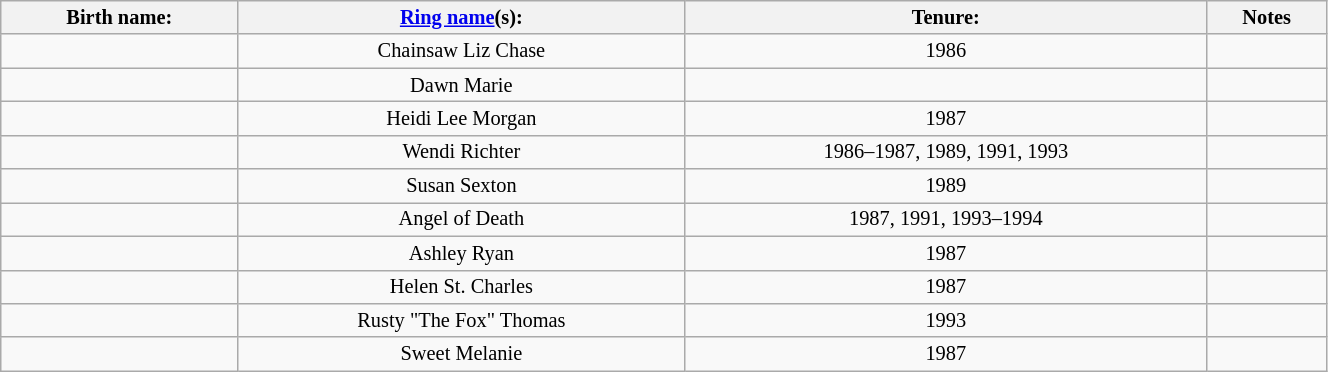<table class="pretty sortable wikitable" style="font-size:85%; text-align:center; width:70%;">
<tr>
<th>Birth name:</th>
<th><a href='#'>Ring name</a>(s):</th>
<th>Tenure:</th>
<th>Notes</th>
</tr>
<tr>
<td></td>
<td>Chainsaw Liz Chase</td>
<td sort>1986</td>
<td></td>
</tr>
<tr>
<td></td>
<td>Dawn Marie</td>
<td sort></td>
<td></td>
</tr>
<tr>
<td></td>
<td>Heidi Lee Morgan</td>
<td sort>1987</td>
<td></td>
</tr>
<tr>
<td></td>
<td>Wendi Richter</td>
<td sort>1986–1987, 1989, 1991, 1993</td>
<td></td>
</tr>
<tr>
<td></td>
<td>Susan Sexton</td>
<td sort>1989</td>
<td></td>
</tr>
<tr>
<td></td>
<td>Angel of Death</td>
<td sort>1987, 1991, 1993–1994</td>
<td></td>
</tr>
<tr>
<td></td>
<td>Ashley Ryan</td>
<td sort>1987</td>
<td></td>
</tr>
<tr>
<td></td>
<td>Helen St. Charles</td>
<td sort>1987</td>
<td></td>
</tr>
<tr>
<td></td>
<td>Rusty "The Fox" Thomas</td>
<td sort>1993</td>
<td></td>
</tr>
<tr>
<td></td>
<td>Sweet Melanie</td>
<td sort>1987</td>
<td></td>
</tr>
</table>
